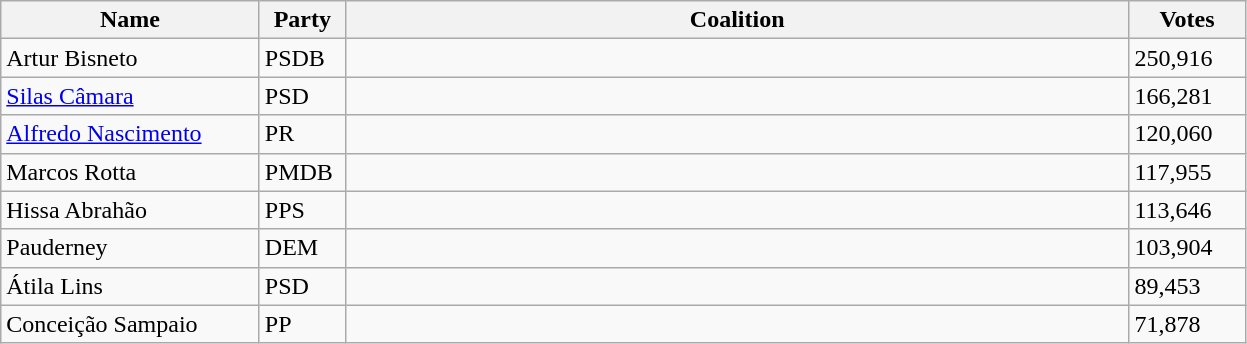<table class="wikitable sortable">
<tr>
<th style="width:165px;">Name</th>
<th style="width:50px;">Party</th>
<th style="width:515px;">Coalition</th>
<th style="width:70px;">Votes</th>
</tr>
<tr>
<td>Artur Bisneto</td>
<td>PSDB</td>
<td></td>
<td>250,916</td>
</tr>
<tr>
<td><a href='#'>Silas Câmara</a></td>
<td>PSD</td>
<td></td>
<td>166,281</td>
</tr>
<tr>
<td><a href='#'>Alfredo Nascimento</a></td>
<td>PR</td>
<td></td>
<td>120,060</td>
</tr>
<tr>
<td>Marcos Rotta</td>
<td>PMDB</td>
<td></td>
<td>117,955</td>
</tr>
<tr>
<td>Hissa Abrahão</td>
<td>PPS</td>
<td></td>
<td>113,646</td>
</tr>
<tr>
<td>Pauderney</td>
<td>DEM</td>
<td></td>
<td>103,904</td>
</tr>
<tr>
<td>Átila Lins</td>
<td>PSD</td>
<td></td>
<td>89,453</td>
</tr>
<tr>
<td>Conceição Sampaio</td>
<td>PP</td>
<td></td>
<td>71,878</td>
</tr>
</table>
